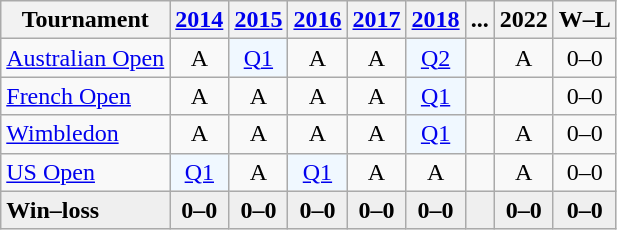<table class="wikitable" style=text-align:center>
<tr>
<th>Tournament</th>
<th><a href='#'>2014</a></th>
<th><a href='#'>2015</a></th>
<th><a href='#'>2016</a></th>
<th><a href='#'>2017</a></th>
<th><a href='#'>2018</a></th>
<th>...</th>
<th>2022</th>
<th>W–L</th>
</tr>
<tr>
<td align=left><a href='#'>Australian Open</a></td>
<td>A</td>
<td bgcolor=f0f8ff><a href='#'>Q1</a></td>
<td>A</td>
<td>A</td>
<td bgcolor=f0f8ff><a href='#'>Q2</a></td>
<td></td>
<td>A</td>
<td>0–0</td>
</tr>
<tr>
<td align=left><a href='#'>French Open</a></td>
<td>A</td>
<td>A</td>
<td>A</td>
<td>A</td>
<td bgcolor=f0f8ff><a href='#'>Q1</a></td>
<td></td>
<td></td>
<td>0–0</td>
</tr>
<tr>
<td align=left><a href='#'>Wimbledon</a></td>
<td>A</td>
<td>A</td>
<td>A</td>
<td>A</td>
<td bgcolor=f0f8ff><a href='#'>Q1</a></td>
<td></td>
<td>A</td>
<td>0–0</td>
</tr>
<tr>
<td align=left><a href='#'>US Open</a></td>
<td bgcolor=f0f8ff><a href='#'>Q1</a></td>
<td>A</td>
<td bgcolor=f0f8ff><a href='#'>Q1</a></td>
<td>A</td>
<td>A</td>
<td></td>
<td>A</td>
<td>0–0</td>
</tr>
<tr style=background:#efefef;font-weight:bold>
<td align=left>Win–loss</td>
<td>0–0</td>
<td>0–0</td>
<td>0–0</td>
<td>0–0</td>
<td>0–0</td>
<td></td>
<td>0–0</td>
<td>0–0</td>
</tr>
</table>
